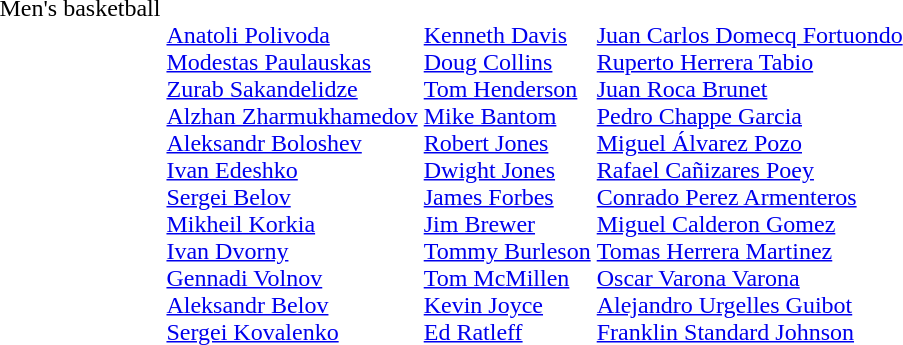<table>
<tr valign=top>
<td>Men's basketball</td>
<td><br><a href='#'>Anatoli Polivoda</a><br><a href='#'>Modestas Paulauskas</a><br><a href='#'>Zurab Sakandelidze</a><br><a href='#'>Alzhan Zharmukhamedov</a><br><a href='#'>Aleksandr Boloshev</a><br><a href='#'>Ivan Edeshko</a><br><a href='#'>Sergei Belov</a><br><a href='#'>Mikheil Korkia</a><br><a href='#'>Ivan Dvorny</a><br><a href='#'>Gennadi Volnov</a><br><a href='#'>Aleksandr Belov</a><br><a href='#'>Sergei Kovalenko</a></td>
<td><br><a href='#'>Kenneth Davis</a><br><a href='#'>Doug Collins</a><br><a href='#'>Tom Henderson</a><br><a href='#'>Mike Bantom</a><br><a href='#'>Robert Jones</a><br><a href='#'>Dwight Jones</a><br><a href='#'>James Forbes</a><br><a href='#'>Jim Brewer</a><br><a href='#'>Tommy Burleson</a><br><a href='#'>Tom McMillen</a><br><a href='#'>Kevin Joyce</a><br><a href='#'>Ed Ratleff</a></td>
<td><br><a href='#'>Juan Carlos Domecq Fortuondo</a><br><a href='#'>Ruperto Herrera Tabio</a><br><a href='#'>Juan Roca Brunet</a><br><a href='#'>Pedro Chappe Garcia</a><br><a href='#'>Miguel Álvarez Pozo</a><br><a href='#'>Rafael Cañizares Poey</a><br><a href='#'>Conrado Perez Armenteros</a><br><a href='#'>Miguel Calderon Gomez</a><br><a href='#'>Tomas Herrera Martinez</a><br><a href='#'>Oscar Varona Varona</a><br><a href='#'>Alejandro Urgelles Guibot</a><br><a href='#'>Franklin Standard Johnson</a></td>
</tr>
</table>
